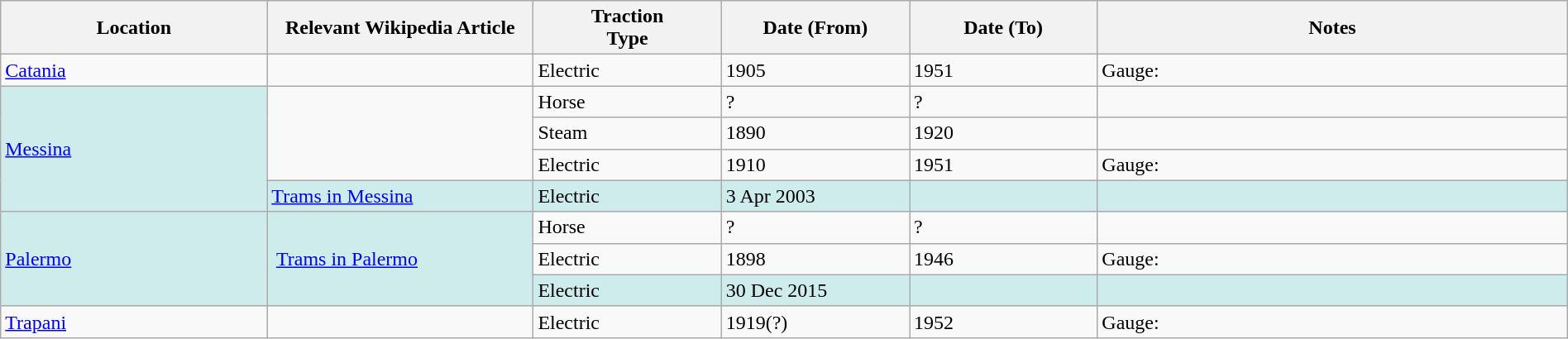<table class="wikitable" style="width:100%;">
<tr>
<th style="width:17%;">Location</th>
<th style="width:17%;">Relevant Wikipedia Article</th>
<th style="width:12%;">Traction<br>Type</th>
<th style="width:12%;">Date (From)</th>
<th style="width:12%;">Date (To)</th>
<th style="width:30%;">Notes</th>
</tr>
<tr>
<td><a href='#'>Catania</a></td>
<td> </td>
<td>Electric</td>
<td>1905</td>
<td>1951</td>
<td>Gauge: </td>
</tr>
<tr>
<td style="background:#CFECEC" rowspan="4"><a href='#'>Messina</a></td>
<td rowspan="3"> </td>
<td>Horse</td>
<td>?</td>
<td>?</td>
<td> </td>
</tr>
<tr>
<td>Steam</td>
<td>1890</td>
<td>1920</td>
<td> </td>
</tr>
<tr>
<td>Electric</td>
<td>1910</td>
<td>1951</td>
<td>Gauge: </td>
</tr>
<tr style="background:#CFECEC">
<td><a href='#'>Trams in Messina</a></td>
<td>Electric</td>
<td>3 Apr 2003</td>
<td> </td>
<td> </td>
</tr>
<tr>
<td style="background:#CFECEC" rowspan="3"><a href='#'>Palermo</a></td>
<td style="background:#CFECEC" rowspan="3"> <a href='#'>Trams in Palermo</a></td>
<td>Horse</td>
<td>?</td>
<td>?</td>
<td> </td>
</tr>
<tr>
<td>Electric</td>
<td>1898</td>
<td>1946</td>
<td>Gauge: </td>
</tr>
<tr style="background:#CFECEC">
<td>Electric</td>
<td>30 Dec 2015</td>
<td> </td>
<td> </td>
</tr>
<tr>
<td><a href='#'>Trapani</a></td>
<td> </td>
<td>Electric</td>
<td>1919(?)</td>
<td>1952</td>
<td>Gauge: </td>
</tr>
</table>
